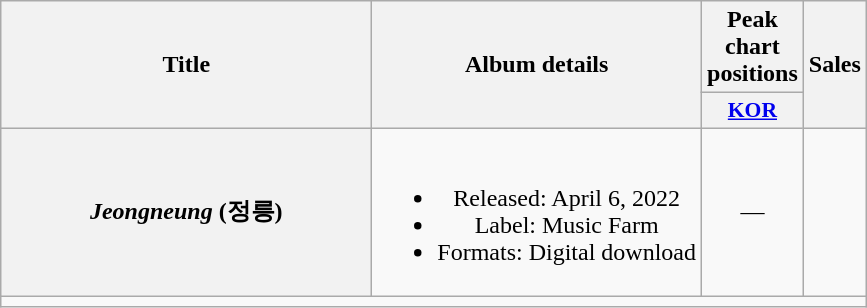<table class="wikitable plainrowheaders" style="text-align:center;">
<tr>
<th rowspan="2" scope="col" style="width:15em;">Title</th>
<th rowspan="2" scope="col">Album details</th>
<th colspan="1" scope="col">Peak chart positions</th>
<th rowspan="2" scope="col">Sales</th>
</tr>
<tr>
<th scope="col" style="width:2.5em;font-size:90%;"><a href='#'>KOR</a><br></th>
</tr>
<tr>
<th scope="row"><em>Jeongneung</em> (정릉)</th>
<td><br><ul><li>Released: April 6, 2022</li><li>Label: Music Farm</li><li>Formats: Digital download</li></ul></td>
<td>—</td>
<td></td>
</tr>
<tr>
<td colspan="4"></td>
</tr>
</table>
